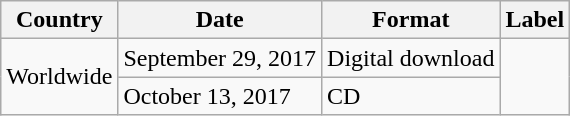<table class="wikitable">
<tr>
<th>Country</th>
<th>Date</th>
<th>Format</th>
<th>Label</th>
</tr>
<tr>
<td rowspan="2">Worldwide</td>
<td>September 29, 2017</td>
<td>Digital download</td>
<td rowspan="2"></td>
</tr>
<tr>
<td>October 13, 2017</td>
<td>CD</td>
</tr>
</table>
